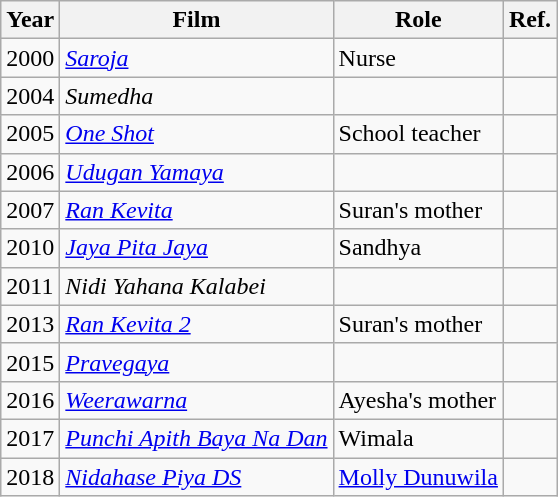<table class="wikitable">
<tr>
<th>Year</th>
<th>Film</th>
<th>Role</th>
<th>Ref.</th>
</tr>
<tr>
<td>2000</td>
<td><em><a href='#'>Saroja</a></em></td>
<td>Nurse</td>
<td></td>
</tr>
<tr>
<td>2004</td>
<td><em>Sumedha</em></td>
<td></td>
<td></td>
</tr>
<tr>
<td>2005</td>
<td><em><a href='#'>One Shot</a></em></td>
<td>School teacher</td>
<td></td>
</tr>
<tr>
<td>2006</td>
<td><em><a href='#'>Udugan Yamaya</a></em></td>
<td></td>
<td></td>
</tr>
<tr>
<td>2007</td>
<td><em><a href='#'>Ran Kevita</a></em></td>
<td>Suran's mother</td>
<td></td>
</tr>
<tr>
<td>2010</td>
<td><em><a href='#'>Jaya Pita Jaya</a></em></td>
<td>Sandhya</td>
<td></td>
</tr>
<tr>
<td>2011</td>
<td><em>Nidi Yahana Kalabei</em></td>
<td></td>
<td></td>
</tr>
<tr>
<td>2013</td>
<td><em><a href='#'>Ran Kevita 2</a></em></td>
<td>Suran's mother</td>
<td></td>
</tr>
<tr>
<td>2015</td>
<td><em><a href='#'>Pravegaya</a></em></td>
<td></td>
<td></td>
</tr>
<tr>
<td>2016</td>
<td><em><a href='#'>Weerawarna</a></em></td>
<td>Ayesha's mother</td>
<td></td>
</tr>
<tr>
<td>2017</td>
<td><em><a href='#'>Punchi Apith Baya Na Dan</a></em></td>
<td>Wimala</td>
<td></td>
</tr>
<tr>
<td>2018</td>
<td><em><a href='#'>Nidahase Piya DS</a></em></td>
<td><a href='#'>Molly Dunuwila</a></td>
<td></td>
</tr>
</table>
